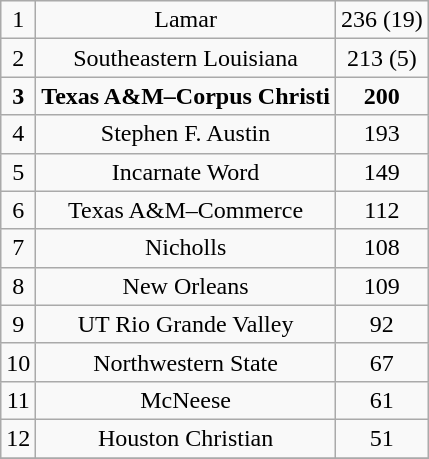<table class="wikitable">
<tr align="center">
<td>1</td>
<td>Lamar</td>
<td>236 (19)</td>
</tr>
<tr align="center">
<td>2</td>
<td>Southeastern Louisiana</td>
<td>213 (5)</td>
</tr>
<tr align="center">
<td><strong>3</strong></td>
<td><strong>Texas A&M–Corpus Christi</strong></td>
<td><strong>200</strong></td>
</tr>
<tr align="center">
<td>4</td>
<td>Stephen F. Austin</td>
<td>193</td>
</tr>
<tr align="center">
<td>5</td>
<td>Incarnate Word</td>
<td>149</td>
</tr>
<tr align="center">
<td>6</td>
<td>Texas A&M–Commerce<br></td>
<td>112</td>
</tr>
<tr align="center">
<td>7</td>
<td>Nicholls</td>
<td>108</td>
</tr>
<tr align="center">
<td>8</td>
<td>New Orleans</td>
<td>109</td>
</tr>
<tr align="center">
<td>9</td>
<td>UT Rio Grande Valley</td>
<td>92</td>
</tr>
<tr align="center">
<td>10</td>
<td>Northwestern State</td>
<td>67</td>
</tr>
<tr align="center">
<td>11</td>
<td>McNeese</td>
<td>61</td>
</tr>
<tr align="center">
<td>12</td>
<td>Houston Christian</td>
<td>51</td>
</tr>
<tr align="center">
</tr>
</table>
